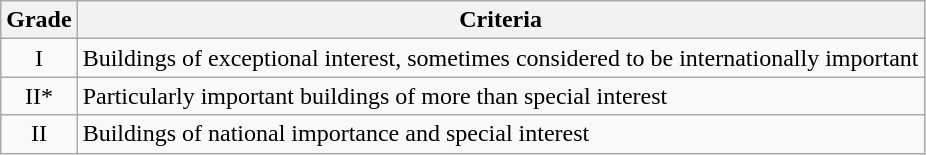<table class="wikitable">
<tr>
<th>Grade</th>
<th>Criteria</th>
</tr>
<tr>
<td align="center" >I</td>
<td>Buildings of exceptional interest, sometimes considered to be internationally important</td>
</tr>
<tr>
<td align="center" >II*</td>
<td>Particularly important buildings of more than special interest</td>
</tr>
<tr>
<td align="center" >II</td>
<td>Buildings of national importance and special interest</td>
</tr>
</table>
